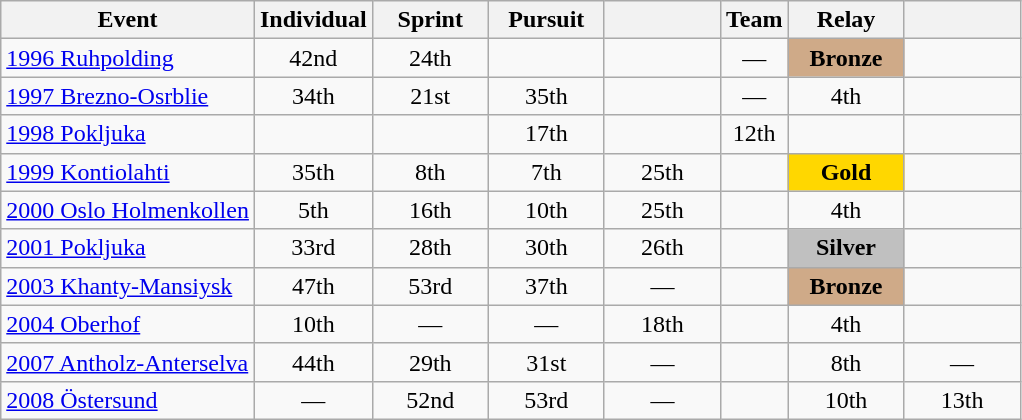<table class="wikitable" style="text-align: center;">
<tr ">
<th>Event</th>
<th style="width:70px;">Individual</th>
<th style="width:70px;">Sprint</th>
<th style="width:70px;">Pursuit</th>
<th style="width:70px;"></th>
<th>Team</th>
<th style="width:70px;">Relay</th>
<th style="width:70px;"></th>
</tr>
<tr>
<td align=left> <a href='#'>1996 Ruhpolding</a></td>
<td>42nd</td>
<td>24th</td>
<td></td>
<td></td>
<td>—</td>
<td style="background:#cfaa88;"><strong>Bronze</strong></td>
<td></td>
</tr>
<tr>
<td align=left> <a href='#'>1997 Brezno-Osrblie</a></td>
<td>34th</td>
<td>21st</td>
<td>35th</td>
<td></td>
<td>—</td>
<td>4th</td>
<td></td>
</tr>
<tr>
<td align=left> <a href='#'>1998 Pokljuka</a></td>
<td></td>
<td></td>
<td>17th</td>
<td></td>
<td>12th</td>
<td></td>
<td></td>
</tr>
<tr>
<td align=left> <a href='#'>1999 Kontiolahti</a></td>
<td>35th</td>
<td>8th</td>
<td>7th</td>
<td>25th</td>
<td></td>
<td style="background:gold;"><strong>Gold</strong></td>
<td></td>
</tr>
<tr>
<td align=left> <a href='#'>2000 Oslo Holmenkollen</a></td>
<td>5th</td>
<td>16th</td>
<td>10th</td>
<td>25th</td>
<td></td>
<td>4th</td>
<td></td>
</tr>
<tr>
<td align=left> <a href='#'>2001 Pokljuka</a></td>
<td>33rd</td>
<td>28th</td>
<td>30th</td>
<td>26th</td>
<td></td>
<td style="background:silver;"><strong>Silver</strong></td>
<td></td>
</tr>
<tr>
<td align=left> <a href='#'>2003 Khanty-Mansiysk</a></td>
<td>47th</td>
<td>53rd</td>
<td>37th</td>
<td>—</td>
<td></td>
<td style="background:#cfaa88;"><strong>Bronze</strong></td>
<td></td>
</tr>
<tr>
<td align=left> <a href='#'>2004 Oberhof</a></td>
<td>10th</td>
<td>—</td>
<td>—</td>
<td>18th</td>
<td></td>
<td>4th</td>
<td></td>
</tr>
<tr>
<td align=left> <a href='#'>2007 Antholz-Anterselva</a></td>
<td>44th</td>
<td>29th</td>
<td>31st</td>
<td>—</td>
<td></td>
<td>8th</td>
<td>—</td>
</tr>
<tr>
<td align=left> <a href='#'>2008 Östersund</a></td>
<td>—</td>
<td>52nd</td>
<td>53rd</td>
<td>—</td>
<td></td>
<td>10th</td>
<td>13th</td>
</tr>
</table>
